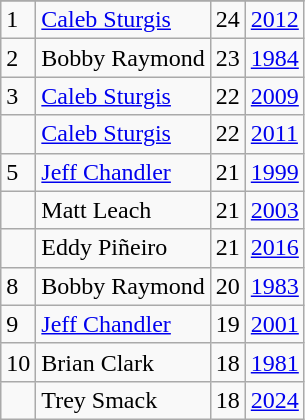<table class="wikitable">
<tr>
</tr>
<tr>
<td>1</td>
<td><a href='#'>Caleb Sturgis</a></td>
<td>24</td>
<td><a href='#'>2012</a></td>
</tr>
<tr>
<td>2</td>
<td>Bobby Raymond</td>
<td>23</td>
<td><a href='#'>1984</a></td>
</tr>
<tr>
<td>3</td>
<td><a href='#'>Caleb Sturgis</a></td>
<td>22</td>
<td><a href='#'>2009</a></td>
</tr>
<tr>
<td></td>
<td><a href='#'>Caleb Sturgis</a></td>
<td>22</td>
<td><a href='#'>2011</a></td>
</tr>
<tr>
<td>5</td>
<td><a href='#'>Jeff Chandler</a></td>
<td>21</td>
<td><a href='#'>1999</a></td>
</tr>
<tr>
<td></td>
<td>Matt Leach</td>
<td>21</td>
<td><a href='#'>2003</a></td>
</tr>
<tr>
<td></td>
<td>Eddy Piñeiro</td>
<td>21</td>
<td><a href='#'>2016</a></td>
</tr>
<tr>
<td>8</td>
<td>Bobby Raymond</td>
<td>20</td>
<td><a href='#'>1983</a></td>
</tr>
<tr>
<td>9</td>
<td><a href='#'>Jeff Chandler</a></td>
<td>19</td>
<td><a href='#'>2001</a></td>
</tr>
<tr>
<td>10</td>
<td>Brian Clark</td>
<td>18</td>
<td><a href='#'>1981</a></td>
</tr>
<tr>
<td></td>
<td>Trey Smack</td>
<td>18</td>
<td><a href='#'>2024</a></td>
</tr>
</table>
